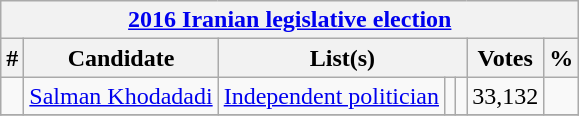<table class=wikitable style=text-align:left>
<tr>
<th colspan="7" align=center><a href='#'>2016 Iranian legislative election</a></th>
</tr>
<tr>
<th>#</th>
<th>Candidate</th>
<th colspan="3">List(s)</th>
<th>Votes</th>
<th>%</th>
</tr>
<tr>
<td></td>
<td><a href='#'>Salman Khodadadi</a></td>
<td><a href='#'>Independent politician</a></td>
<td></td>
<td></td>
<td>33,132</td>
<td></td>
</tr>
<tr>
</tr>
</table>
